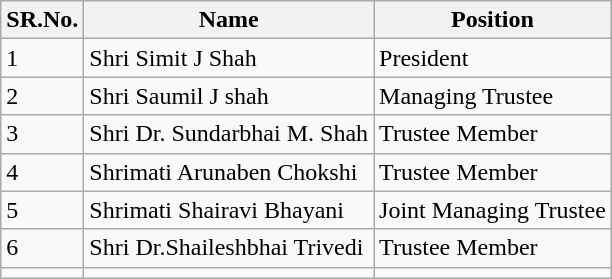<table class="wikitable" border="1">
<tr>
<th>SR.No.</th>
<th>Name</th>
<th>Position</th>
</tr>
<tr>
<td>1</td>
<td>Shri Simit J Shah</td>
<td>President</td>
</tr>
<tr>
<td>2</td>
<td>Shri Saumil J shah</td>
<td>Managing Trustee</td>
</tr>
<tr>
<td>3</td>
<td>Shri Dr. Sundarbhai M. Shah</td>
<td>Trustee Member</td>
</tr>
<tr>
<td>4</td>
<td>Shrimati Arunaben Chokshi</td>
<td>Trustee Member</td>
</tr>
<tr>
<td>5</td>
<td>Shrimati Shairavi Bhayani</td>
<td>Joint Managing Trustee</td>
</tr>
<tr>
<td>6</td>
<td>Shri Dr.Shaileshbhai Trivedi</td>
<td>Trustee Member</td>
</tr>
<tr>
<td></td>
<td></td>
<td></td>
</tr>
</table>
